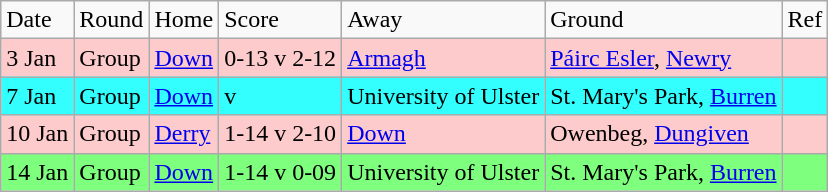<table class="wikitable">
<tr>
<td>Date</td>
<td>Round</td>
<td>Home</td>
<td>Score</td>
<td>Away</td>
<td>Ground</td>
<td>Ref</td>
</tr>
<tr bgcolor="#fdcbcb">
<td>3 Jan</td>
<td>Group</td>
<td><a href='#'>Down</a></td>
<td>0-13 v 2-12</td>
<td><a href='#'>Armagh</a></td>
<td><a href='#'>Páirc Esler</a>, <a href='#'>Newry</a></td>
<td></td>
</tr>
<tr bgcolor="#33FFFF">
<td>7 Jan</td>
<td>Group</td>
<td><a href='#'>Down</a></td>
<td>v</td>
<td>University of Ulster</td>
<td>St. Mary's Park, <a href='#'>Burren</a></td>
<td></td>
</tr>
<tr bgcolor="#fdcbcb">
<td>10 Jan</td>
<td>Group</td>
<td><a href='#'>Derry</a></td>
<td>1-14 v 2-10</td>
<td><a href='#'>Down</a></td>
<td>Owenbeg, <a href='#'>Dungiven</a></td>
<td></td>
</tr>
<tr bgcolor="#7eff7e">
<td>14 Jan</td>
<td>Group</td>
<td><a href='#'>Down</a></td>
<td>1-14 v 0-09</td>
<td>University of Ulster</td>
<td>St. Mary's Park, <a href='#'>Burren</a></td>
<td></td>
</tr>
</table>
